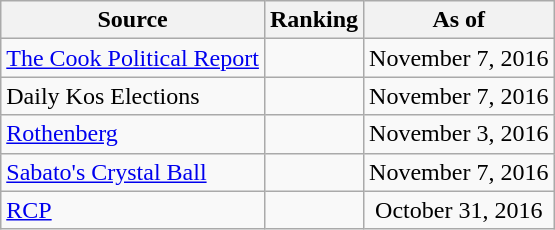<table class="wikitable" style="text-align:center">
<tr>
<th>Source</th>
<th>Ranking</th>
<th>As of</th>
</tr>
<tr>
<td align=left><a href='#'>The Cook Political Report</a></td>
<td></td>
<td>November 7, 2016</td>
</tr>
<tr>
<td align=left>Daily Kos Elections</td>
<td></td>
<td>November 7, 2016</td>
</tr>
<tr>
<td align=left><a href='#'>Rothenberg</a></td>
<td></td>
<td>November 3, 2016</td>
</tr>
<tr>
<td align=left><a href='#'>Sabato's Crystal Ball</a></td>
<td></td>
<td>November 7, 2016</td>
</tr>
<tr>
<td align="left"><a href='#'>RCP</a></td>
<td></td>
<td>October 31, 2016</td>
</tr>
</table>
